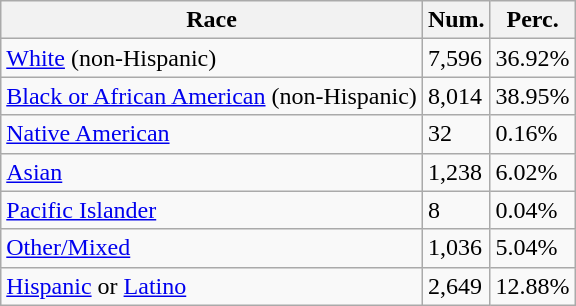<table class="wikitable">
<tr>
<th>Race</th>
<th>Num.</th>
<th>Perc.</th>
</tr>
<tr>
<td><a href='#'>White</a> (non-Hispanic)</td>
<td>7,596</td>
<td>36.92%</td>
</tr>
<tr>
<td><a href='#'>Black or African American</a> (non-Hispanic)</td>
<td>8,014</td>
<td>38.95%</td>
</tr>
<tr>
<td><a href='#'>Native American</a></td>
<td>32</td>
<td>0.16%</td>
</tr>
<tr>
<td><a href='#'>Asian</a></td>
<td>1,238</td>
<td>6.02%</td>
</tr>
<tr>
<td><a href='#'>Pacific Islander</a></td>
<td>8</td>
<td>0.04%</td>
</tr>
<tr>
<td><a href='#'>Other/Mixed</a></td>
<td>1,036</td>
<td>5.04%</td>
</tr>
<tr>
<td><a href='#'>Hispanic</a> or <a href='#'>Latino</a></td>
<td>2,649</td>
<td>12.88%</td>
</tr>
</table>
